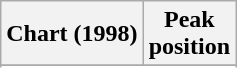<table class="wikitable sortable">
<tr>
<th align="left">Chart (1998)</th>
<th align="center">Peak<br>position</th>
</tr>
<tr>
</tr>
<tr>
</tr>
<tr>
</tr>
</table>
